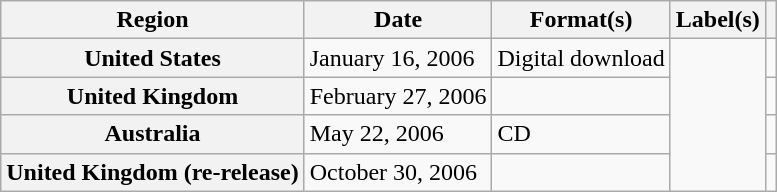<table class="wikitable plainrowheaders">
<tr>
<th scope="col">Region</th>
<th scope="col">Date</th>
<th scope="col">Format(s)</th>
<th scope="col">Label(s)</th>
<th scope="col"></th>
</tr>
<tr>
<th scope="row">United States</th>
<td>January 16, 2006</td>
<td>Digital download</td>
<td rowspan="4"></td>
<td></td>
</tr>
<tr>
<th scope="row">United Kingdom</th>
<td>February 27, 2006</td>
<td></td>
<td></td>
</tr>
<tr>
<th scope="row">Australia</th>
<td>May 22, 2006</td>
<td>CD</td>
<td></td>
</tr>
<tr>
<th scope="row">United Kingdom (re-release)</th>
<td>October 30, 2006</td>
<td></td>
<td></td>
</tr>
</table>
